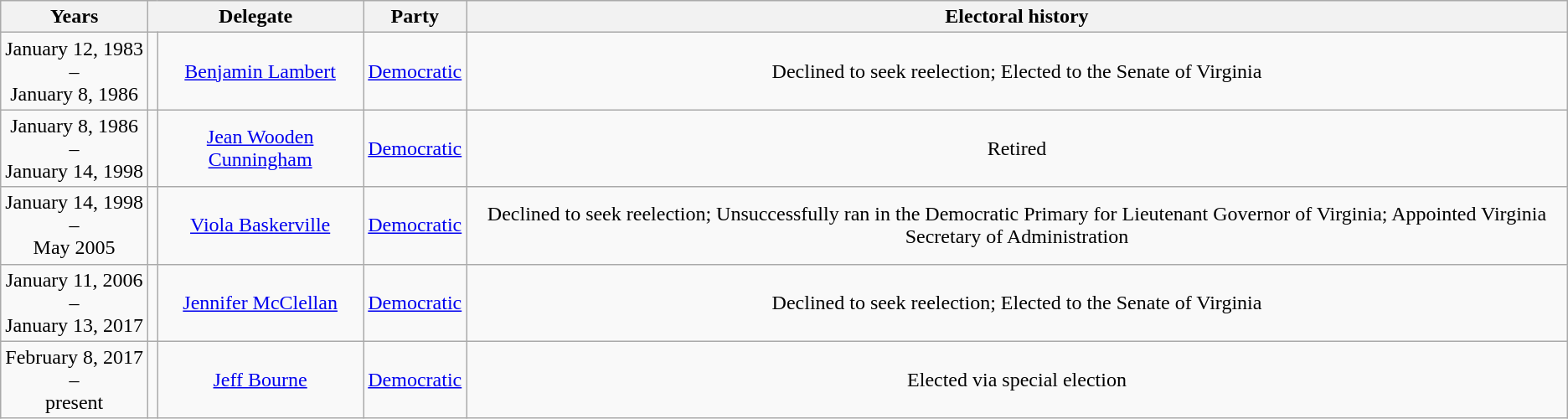<table class=wikitable style="text-align:center">
<tr valign=bottom>
<th>Years</th>
<th colspan=2>Delegate</th>
<th>Party</th>
<th>Electoral history</th>
</tr>
<tr>
<td nowrap><span>January 12, 1983</span><br>–<br><span>January 8, 1986</span></td>
<td></td>
<td><a href='#'>Benjamin Lambert</a></td>
<td><a href='#'>Democratic</a></td>
<td>Declined to seek reelection; Elected to the Senate of Virginia</td>
</tr>
<tr>
<td nowrap><span>January 8, 1986</span><br>–<br><span>January 14, 1998</span></td>
<td></td>
<td><a href='#'>Jean Wooden Cunningham</a></td>
<td><a href='#'>Democratic</a></td>
<td>Retired</td>
</tr>
<tr>
<td nowrap><span>January 14, 1998</span><br>–<br><span>May 2005</span></td>
<td></td>
<td><a href='#'>Viola Baskerville</a></td>
<td><a href='#'>Democratic</a></td>
<td>Declined to seek reelection; Unsuccessfully ran in the Democratic Primary for Lieutenant Governor of Virginia; Appointed Virginia Secretary of Administration</td>
</tr>
<tr>
<td nowrap><span>January 11, 2006</span><br>–<br><span>January 13, 2017</span></td>
<td align=left></td>
<td><a href='#'>Jennifer McClellan</a></td>
<td><a href='#'>Democratic</a></td>
<td>Declined to seek reelection; Elected to the Senate of Virginia</td>
</tr>
<tr>
<td nowrap><span>February 8, 2017</span><br>–<br><span>present</span></td>
<td></td>
<td><a href='#'>Jeff Bourne</a></td>
<td><a href='#'>Democratic</a></td>
<td>Elected via special election</td>
</tr>
</table>
